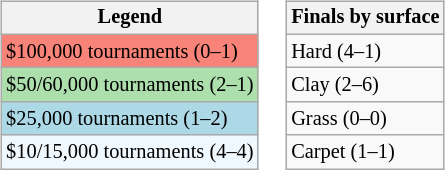<table>
<tr valign=top>
<td><br><table class="wikitable" style=font-size:85%>
<tr>
<th>Legend</th>
</tr>
<tr style="background:#f88379;">
<td>$100,000 tournaments (0–1)</td>
</tr>
<tr style="background:#addfad">
<td>$50/60,000 tournaments (2–1)</td>
</tr>
<tr style="background:lightblue;">
<td>$25,000 tournaments (1–2)</td>
</tr>
<tr style="background:#f0f8ff;">
<td>$10/15,000 tournaments (4–4)</td>
</tr>
</table>
</td>
<td><br><table class="wikitable" style=font-size:85%>
<tr>
<th>Finals by surface</th>
</tr>
<tr>
<td>Hard (4–1)</td>
</tr>
<tr>
<td>Clay (2–6)</td>
</tr>
<tr>
<td>Grass (0–0)</td>
</tr>
<tr>
<td>Carpet (1–1)</td>
</tr>
</table>
</td>
</tr>
</table>
